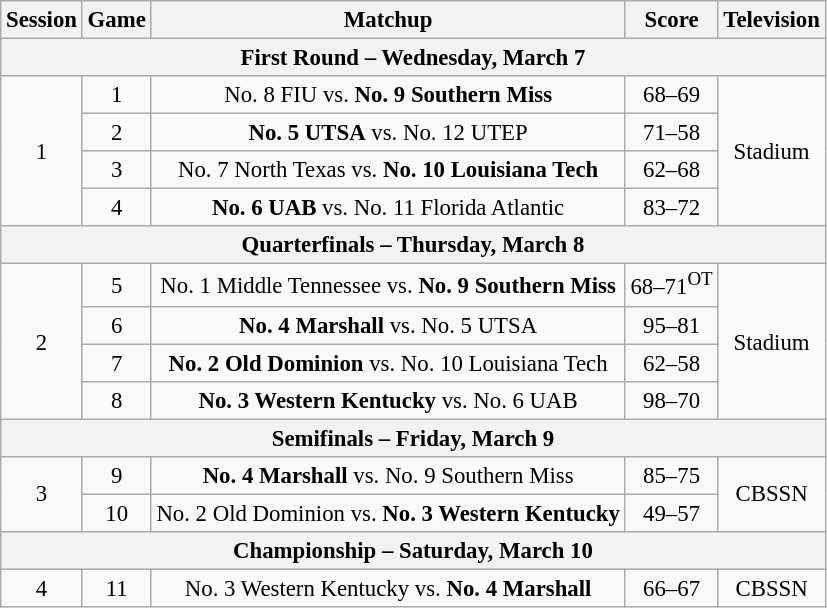<table class="wikitable" style="font-size: 95%; text-align:center">
<tr>
<th>Session</th>
<th>Game</th>
<th>Matchup</th>
<th>Score</th>
<th>Television</th>
</tr>
<tr>
<th colspan=5>First Round – Wednesday, March 7</th>
</tr>
<tr>
<td rowspan=4>1</td>
<td>1</td>
<td>No. 8 FIU vs. <strong>No. 9 Southern Miss</strong></td>
<td>68–69</td>
<td rowspan=4>Stadium</td>
</tr>
<tr>
<td>2</td>
<td><strong>No. 5 UTSA</strong> vs. No. 12 UTEP</td>
<td>71–58</td>
</tr>
<tr>
<td>3</td>
<td>No. 7 North Texas vs. <strong>No. 10 Louisiana Tech</strong></td>
<td>62–68</td>
</tr>
<tr>
<td>4</td>
<td><strong>No. 6 UAB</strong> vs. No. 11 Florida Atlantic</td>
<td>83–72</td>
</tr>
<tr>
<th colspan=5>Quarterfinals – Thursday, March 8</th>
</tr>
<tr>
<td rowspan=4>2</td>
<td>5</td>
<td>No. 1 Middle Tennessee  vs. <strong>No. 9 Southern Miss</strong></td>
<td>68–71<sup>OT</sup></td>
<td rowspan=4>Stadium</td>
</tr>
<tr>
<td>6</td>
<td><strong>No. 4 Marshall</strong> vs. No. 5 UTSA</td>
<td>95–81</td>
</tr>
<tr>
<td>7</td>
<td><strong>No. 2 Old Dominion</strong> vs. No. 10 Louisiana Tech</td>
<td>62–58</td>
</tr>
<tr>
<td>8</td>
<td><strong>No. 3 Western Kentucky</strong> vs. No. 6 UAB</td>
<td>98–70</td>
</tr>
<tr>
<th colspan=5>Semifinals – Friday, March 9</th>
</tr>
<tr>
<td rowspan=2>3</td>
<td>9</td>
<td><strong>No. 4 Marshall</strong> vs. No. 9 Southern Miss</td>
<td>85–75</td>
<td rowspan=2>CBSSN</td>
</tr>
<tr>
<td>10</td>
<td>No. 2 Old Dominion vs. <strong>No. 3 Western Kentucky</strong></td>
<td>49–57</td>
</tr>
<tr>
<th colspan=5>Championship – Saturday, March 10</th>
</tr>
<tr>
<td>4</td>
<td>11</td>
<td>No. 3 Western Kentucky vs. <strong>No. 4 Marshall</strong></td>
<td>66–67</td>
<td>CBSSN</td>
</tr>
</table>
